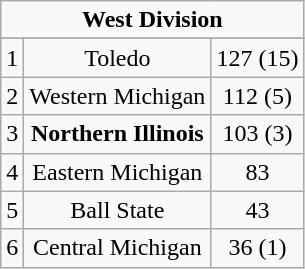<table class="wikitable">
<tr align="center">
<td align="center" Colspan="3"><strong>West Division</strong></td>
</tr>
<tr align="center">
</tr>
<tr align="center">
<td>1</td>
<td>Toledo</td>
<td>127 (15)</td>
</tr>
<tr align="center">
<td>2</td>
<td>Western Michigan</td>
<td>112 (5)</td>
</tr>
<tr align="center">
<td>3</td>
<td><strong>Northern Illinois</strong></td>
<td>103 (3)</td>
</tr>
<tr align="center">
<td>4</td>
<td>Eastern Michigan</td>
<td>83</td>
</tr>
<tr align="center">
<td>5</td>
<td>Ball State</td>
<td>43</td>
</tr>
<tr align="center">
<td>6</td>
<td>Central Michigan</td>
<td>36 (1)</td>
</tr>
</table>
